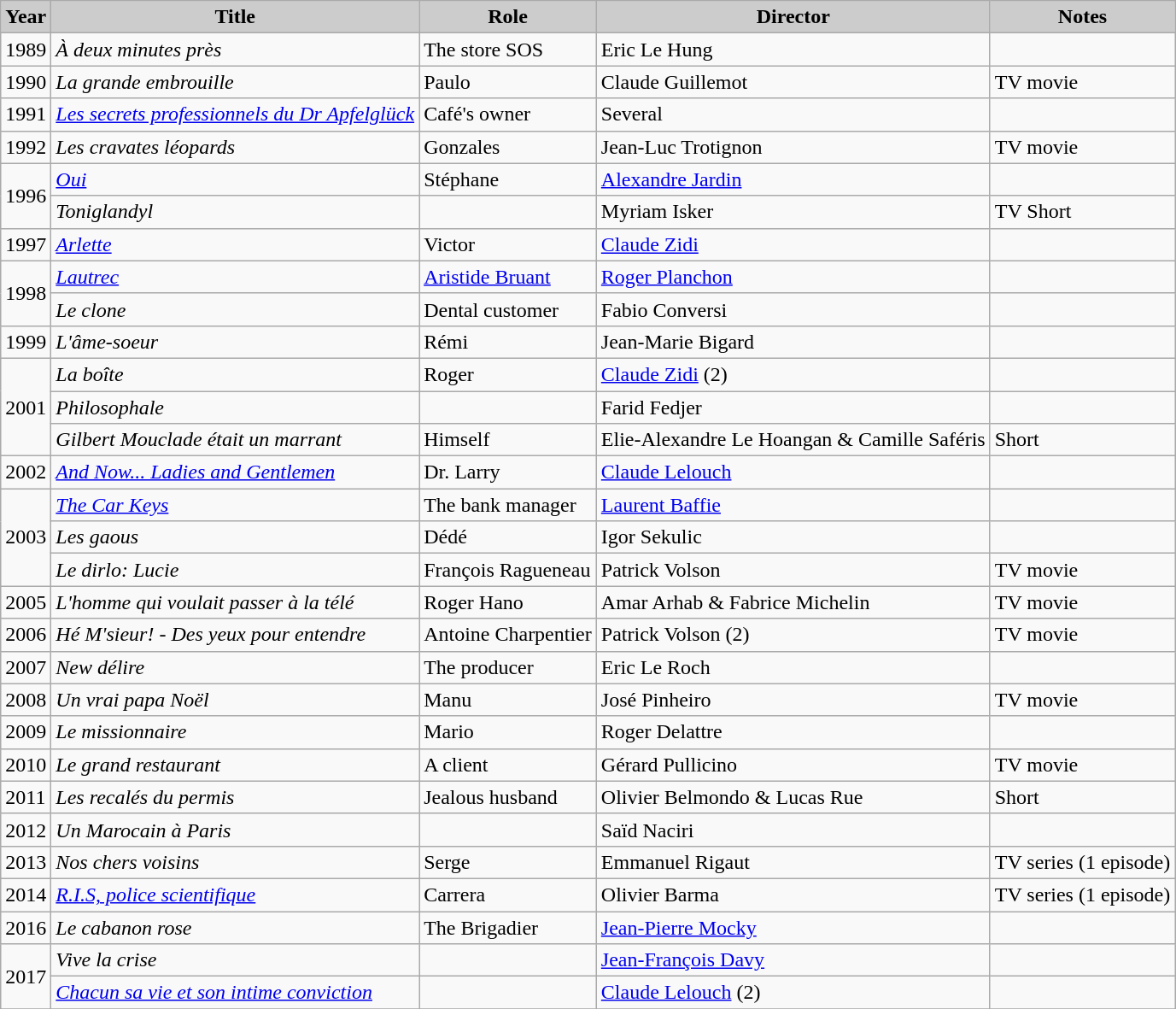<table class="wikitable">
<tr>
<th style="background: #CCCCCC;">Year</th>
<th style="background: #CCCCCC;">Title</th>
<th style="background: #CCCCCC;">Role</th>
<th style="background: #CCCCCC;">Director</th>
<th style="background: #CCCCCC;">Notes</th>
</tr>
<tr>
<td rowspan=1>1989</td>
<td><em>À deux minutes près</em></td>
<td>The store SOS</td>
<td>Eric Le Hung</td>
<td></td>
</tr>
<tr>
<td rowspan=1>1990</td>
<td><em>La grande embrouille</em></td>
<td>Paulo</td>
<td>Claude Guillemot</td>
<td>TV movie</td>
</tr>
<tr>
<td rowspan=1>1991</td>
<td><em><a href='#'>Les secrets professionnels du Dr Apfelglück</a></em></td>
<td>Café's owner</td>
<td>Several</td>
<td></td>
</tr>
<tr>
<td rowspan=1>1992</td>
<td><em>Les cravates léopards</em></td>
<td>Gonzales</td>
<td>Jean-Luc Trotignon</td>
<td>TV movie</td>
</tr>
<tr>
<td rowspan=2>1996</td>
<td><em><a href='#'>Oui</a></em></td>
<td>Stéphane</td>
<td><a href='#'>Alexandre Jardin</a></td>
<td></td>
</tr>
<tr>
<td><em>Toniglandyl</em></td>
<td></td>
<td>Myriam Isker</td>
<td>TV Short</td>
</tr>
<tr>
<td rowspan=1>1997</td>
<td><em><a href='#'>Arlette</a></em></td>
<td>Victor</td>
<td><a href='#'>Claude Zidi</a></td>
<td></td>
</tr>
<tr>
<td rowspan=2>1998</td>
<td><em><a href='#'>Lautrec</a></em></td>
<td><a href='#'>Aristide Bruant</a></td>
<td><a href='#'>Roger Planchon</a></td>
<td></td>
</tr>
<tr>
<td><em>Le clone</em></td>
<td>Dental customer</td>
<td>Fabio Conversi</td>
<td></td>
</tr>
<tr>
<td rowspan=1>1999</td>
<td><em>L'âme-soeur</em></td>
<td>Rémi</td>
<td>Jean-Marie Bigard</td>
<td></td>
</tr>
<tr>
<td rowspan=3>2001</td>
<td><em>La boîte</em></td>
<td>Roger</td>
<td><a href='#'>Claude Zidi</a> (2)</td>
<td></td>
</tr>
<tr>
<td><em>Philosophale</em></td>
<td></td>
<td>Farid Fedjer</td>
<td></td>
</tr>
<tr>
<td><em>Gilbert Mouclade était un marrant</em></td>
<td>Himself</td>
<td>Elie-Alexandre Le Hoangan & Camille Saféris</td>
<td>Short</td>
</tr>
<tr>
<td rowspan=1>2002</td>
<td><em><a href='#'>And Now... Ladies and Gentlemen</a></em></td>
<td>Dr. Larry</td>
<td><a href='#'>Claude Lelouch</a></td>
<td></td>
</tr>
<tr>
<td rowspan=3>2003</td>
<td><em><a href='#'>The Car Keys</a></em></td>
<td>The bank manager</td>
<td><a href='#'>Laurent Baffie</a></td>
<td></td>
</tr>
<tr>
<td><em>Les gaous</em></td>
<td>Dédé</td>
<td>Igor Sekulic</td>
<td></td>
</tr>
<tr>
<td><em>Le dirlo: Lucie</em></td>
<td>François Ragueneau</td>
<td>Patrick Volson</td>
<td>TV movie</td>
</tr>
<tr>
<td rowspan=1>2005</td>
<td><em>L'homme qui voulait passer à la télé</em></td>
<td>Roger Hano</td>
<td>Amar Arhab & Fabrice Michelin</td>
<td>TV movie</td>
</tr>
<tr>
<td rowspan=1>2006</td>
<td><em>Hé M'sieur! - Des yeux pour entendre</em></td>
<td>Antoine Charpentier</td>
<td>Patrick Volson (2)</td>
<td>TV movie</td>
</tr>
<tr>
<td rowspan=1>2007</td>
<td><em>New délire</em></td>
<td>The producer</td>
<td>Eric Le Roch</td>
<td></td>
</tr>
<tr>
<td rowspan=1>2008</td>
<td><em>Un vrai papa Noël</em></td>
<td>Manu</td>
<td>José Pinheiro</td>
<td>TV movie</td>
</tr>
<tr>
<td rowspan=1>2009</td>
<td><em>Le missionnaire</em></td>
<td>Mario</td>
<td>Roger Delattre</td>
<td></td>
</tr>
<tr>
<td rowspan=1>2010</td>
<td><em>Le grand restaurant</em></td>
<td>A client</td>
<td>Gérard Pullicino</td>
<td>TV movie</td>
</tr>
<tr>
<td rowspan=1>2011</td>
<td><em>Les recalés du permis</em></td>
<td>Jealous husband</td>
<td>Olivier Belmondo & Lucas Rue</td>
<td>Short</td>
</tr>
<tr>
<td rowspan=1>2012</td>
<td><em>Un Marocain à Paris</em></td>
<td></td>
<td>Saïd Naciri</td>
<td></td>
</tr>
<tr>
<td rowspan=1>2013</td>
<td><em>Nos chers voisins</em></td>
<td>Serge</td>
<td>Emmanuel Rigaut</td>
<td>TV series (1 episode)</td>
</tr>
<tr>
<td rowspan=1>2014</td>
<td><em><a href='#'>R.I.S, police scientifique</a></em></td>
<td>Carrera</td>
<td>Olivier Barma</td>
<td>TV series (1 episode)</td>
</tr>
<tr>
<td rowspan=1>2016</td>
<td><em>Le cabanon rose</em></td>
<td>The Brigadier</td>
<td><a href='#'>Jean-Pierre Mocky</a></td>
<td></td>
</tr>
<tr>
<td rowspan=2>2017</td>
<td><em>Vive la crise</em></td>
<td></td>
<td><a href='#'>Jean-François Davy</a></td>
<td></td>
</tr>
<tr>
<td><em><a href='#'>Chacun sa vie et son intime conviction</a></em></td>
<td></td>
<td><a href='#'>Claude Lelouch</a> (2)</td>
<td></td>
</tr>
<tr>
</tr>
</table>
